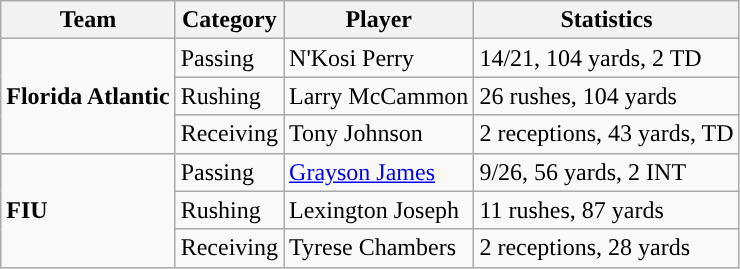<table class="wikitable" style="float: left;">
<tr>
<th>Team</th>
<th>Category</th>
<th>Player</th>
<th>Statistics</th>
</tr>
<tr>
<td rowspan=3><strong>Florida Atlantic</strong></td>
<td>Passing</td>
<td>N'Kosi Perry</td>
<td>14/21, 104 yards, 2 TD</td>
</tr>
<tr>
<td>Rushing</td>
<td>Larry McCammon</td>
<td>26 rushes, 104 yards</td>
</tr>
<tr>
<td>Receiving</td>
<td>Tony Johnson</td>
<td>2 receptions, 43 yards, TD</td>
</tr>
<tr>
<td rowspan=3><strong>FIU</strong></td>
<td>Passing</td>
<td><a href='#'>Grayson James</a></td>
<td>9/26, 56 yards, 2 INT</td>
</tr>
<tr>
<td>Rushing</td>
<td>Lexington Joseph</td>
<td>11 rushes, 87 yards</td>
</tr>
<tr>
<td>Receiving</td>
<td>Tyrese Chambers</td>
<td>2 receptions, 28 yards</td>
</tr>
</table>
